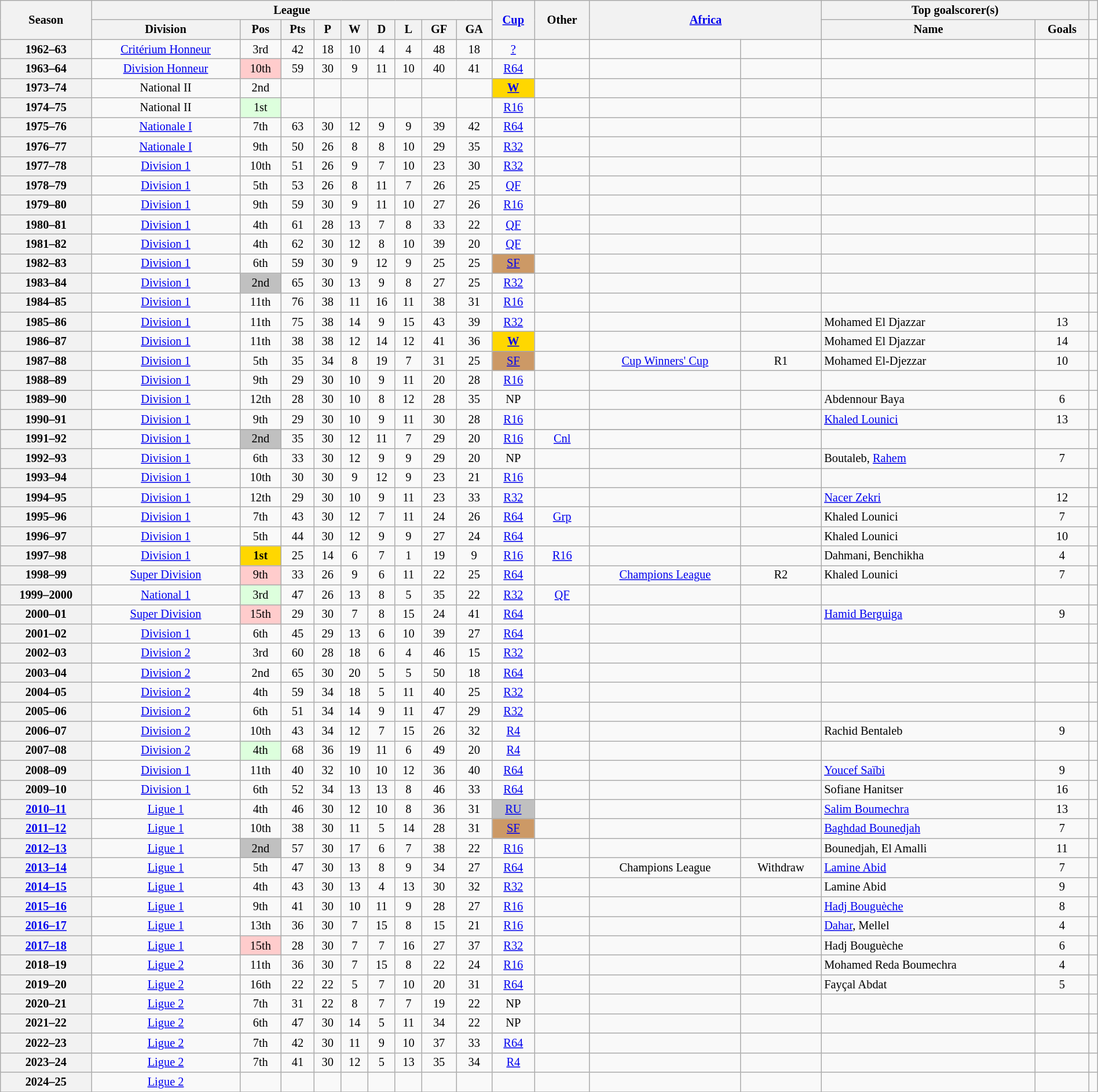<table class="wikitable" style="text-align:center; font-size:85%;width:100%; text-align:center">
<tr>
<th rowspan=2>Season</th>
<th colspan=9>League</th>
<th rowspan=2><a href='#'>Cup</a></th>
<th rowspan=2>Other</th>
<th rowspan=2 colspan=2><a href='#'>Africa</a></th>
<th colspan=2>Top goalscorer(s)</th>
<th colspan=2></th>
</tr>
<tr>
<th>Division</th>
<th>Pos</th>
<th>Pts</th>
<th>P</th>
<th>W</th>
<th>D</th>
<th>L</th>
<th>GF</th>
<th>GA</th>
<th>Name</th>
<th>Goals</th>
</tr>
<tr>
<th>1962–63</th>
<td><a href='#'>Critérium Honneur</a></td>
<td>3rd</td>
<td>42</td>
<td>18</td>
<td>10</td>
<td>4</td>
<td>4</td>
<td>48</td>
<td>18</td>
<td><a href='#'>?</a></td>
<td></td>
<td></td>
<td></td>
<td align=left></td>
<td></td>
<td></td>
</tr>
<tr>
<th>1963–64</th>
<td><a href='#'>Division Honneur</a></td>
<td bgcolor="#FFCCCC">10th</td>
<td>59</td>
<td>30</td>
<td>9</td>
<td>11</td>
<td>10</td>
<td>40</td>
<td>41</td>
<td><a href='#'>R64</a></td>
<td></td>
<td></td>
<td></td>
<td align=left></td>
<td></td>
<td></td>
</tr>
<tr>
<th>1973–74</th>
<td>National II</td>
<td>2nd</td>
<td></td>
<td></td>
<td></td>
<td></td>
<td></td>
<td></td>
<td></td>
<td bgcolor=gold><a href='#'><strong>W</strong></a></td>
<td></td>
<td></td>
<td></td>
<td align=left></td>
<td></td>
<td></td>
</tr>
<tr>
<th>1974–75</th>
<td>National II</td>
<td bgcolor="#DDFFDD">1st</td>
<td></td>
<td></td>
<td></td>
<td></td>
<td></td>
<td></td>
<td></td>
<td><a href='#'>R16</a></td>
<td></td>
<td></td>
<td></td>
<td align=left></td>
<td></td>
<td></td>
</tr>
<tr>
<th>1975–76</th>
<td><a href='#'>Nationale I</a></td>
<td>7th</td>
<td>63</td>
<td>30</td>
<td>12</td>
<td>9</td>
<td>9</td>
<td>39</td>
<td>42</td>
<td><a href='#'>R64</a></td>
<td></td>
<td></td>
<td></td>
<td align=left></td>
<td></td>
<td></td>
</tr>
<tr>
<th>1976–77</th>
<td><a href='#'>Nationale I</a></td>
<td>9th</td>
<td>50</td>
<td>26</td>
<td>8</td>
<td>8</td>
<td>10</td>
<td>29</td>
<td>35</td>
<td><a href='#'>R32</a></td>
<td></td>
<td></td>
<td></td>
<td align=left></td>
<td></td>
<td></td>
</tr>
<tr>
<th>1977–78</th>
<td><a href='#'>Division 1</a></td>
<td>10th</td>
<td>51</td>
<td>26</td>
<td>9</td>
<td>7</td>
<td>10</td>
<td>23</td>
<td>30</td>
<td><a href='#'>R32</a></td>
<td></td>
<td></td>
<td></td>
<td align=left></td>
<td></td>
<td></td>
</tr>
<tr>
<th>1978–79</th>
<td><a href='#'>Division 1</a></td>
<td>5th</td>
<td>53</td>
<td>26</td>
<td>8</td>
<td>11</td>
<td>7</td>
<td>26</td>
<td>25</td>
<td><a href='#'>QF</a></td>
<td></td>
<td></td>
<td></td>
<td align=left></td>
<td></td>
<td></td>
</tr>
<tr>
<th>1979–80</th>
<td><a href='#'>Division 1</a></td>
<td>9th</td>
<td>59</td>
<td>30</td>
<td>9</td>
<td>11</td>
<td>10</td>
<td>27</td>
<td>26</td>
<td><a href='#'>R16</a></td>
<td></td>
<td></td>
<td></td>
<td align=left></td>
<td></td>
<td></td>
</tr>
<tr>
<th>1980–81</th>
<td><a href='#'>Division 1</a></td>
<td>4th</td>
<td>61</td>
<td>28</td>
<td>13</td>
<td>7</td>
<td>8</td>
<td>33</td>
<td>22</td>
<td><a href='#'>QF</a></td>
<td></td>
<td></td>
<td></td>
<td align=left></td>
<td></td>
<td></td>
</tr>
<tr>
<th>1981–82</th>
<td><a href='#'>Division 1</a></td>
<td>4th</td>
<td>62</td>
<td>30</td>
<td>12</td>
<td>8</td>
<td>10</td>
<td>39</td>
<td>20</td>
<td><a href='#'>QF</a></td>
<td></td>
<td></td>
<td></td>
<td align=left></td>
<td></td>
<td></td>
</tr>
<tr>
<th>1982–83</th>
<td><a href='#'>Division 1</a></td>
<td>6th</td>
<td>59</td>
<td>30</td>
<td>9</td>
<td>12</td>
<td>9</td>
<td>25</td>
<td>25</td>
<td bgcolor=#cc9966><a href='#'>SF</a></td>
<td></td>
<td></td>
<td></td>
<td align=left></td>
<td></td>
<td></td>
</tr>
<tr>
<th>1983–84</th>
<td><a href='#'>Division 1</a></td>
<td bgcolor=silver>2nd</td>
<td>65</td>
<td>30</td>
<td>13</td>
<td>9</td>
<td>8</td>
<td>27</td>
<td>25</td>
<td><a href='#'>R32</a></td>
<td></td>
<td></td>
<td></td>
<td align=left></td>
<td></td>
<td></td>
</tr>
<tr>
<th>1984–85</th>
<td><a href='#'>Division 1</a></td>
<td>11th</td>
<td>76</td>
<td>38</td>
<td>11</td>
<td>16</td>
<td>11</td>
<td>38</td>
<td>31</td>
<td><a href='#'>R16</a></td>
<td></td>
<td></td>
<td></td>
<td align=left></td>
<td></td>
<td></td>
</tr>
<tr>
<th>1985–86</th>
<td><a href='#'>Division 1</a></td>
<td>11th</td>
<td>75</td>
<td>38</td>
<td>14</td>
<td>9</td>
<td>15</td>
<td>43</td>
<td>39</td>
<td><a href='#'>R32</a></td>
<td></td>
<td></td>
<td></td>
<td align=left>Mohamed El Djazzar</td>
<td>13</td>
<td></td>
</tr>
<tr>
<th>1986–87</th>
<td><a href='#'>Division 1</a></td>
<td>11th</td>
<td>38</td>
<td>38</td>
<td>12</td>
<td>14</td>
<td>12</td>
<td>41</td>
<td>36</td>
<td bgcolor=gold><a href='#'><strong>W</strong></a></td>
<td></td>
<td></td>
<td></td>
<td align=left>Mohamed El Djazzar</td>
<td>14</td>
<td></td>
</tr>
<tr>
<th>1987–88</th>
<td><a href='#'>Division 1</a></td>
<td>5th</td>
<td>35</td>
<td>34</td>
<td>8</td>
<td>19</td>
<td>7</td>
<td>31</td>
<td>25</td>
<td bgcolor=#cc9966><a href='#'>SF</a></td>
<td></td>
<td><a href='#'>Cup Winners' Cup</a></td>
<td>R1</td>
<td align=left>Mohamed El-Djezzar</td>
<td>10</td>
<td></td>
</tr>
<tr>
<th>1988–89</th>
<td><a href='#'>Division 1</a></td>
<td>9th</td>
<td>29</td>
<td>30</td>
<td>10</td>
<td>9</td>
<td>11</td>
<td>20</td>
<td>28</td>
<td><a href='#'>R16</a></td>
<td></td>
<td></td>
<td></td>
<td align=left></td>
<td></td>
<td></td>
</tr>
<tr>
<th>1989–90</th>
<td><a href='#'>Division 1</a></td>
<td>12th</td>
<td>28</td>
<td>30</td>
<td>10</td>
<td>8</td>
<td>12</td>
<td>28</td>
<td>35</td>
<td>NP</td>
<td></td>
<td></td>
<td></td>
<td align=left>Abdennour Baya</td>
<td>6</td>
<td></td>
</tr>
<tr>
<th>1990–91</th>
<td><a href='#'>Division 1</a></td>
<td>9th</td>
<td>29</td>
<td>30</td>
<td>10</td>
<td>9</td>
<td>11</td>
<td>30</td>
<td>28</td>
<td><a href='#'>R16</a></td>
<td></td>
<td></td>
<td></td>
<td align=left><a href='#'>Khaled Lounici</a></td>
<td>13</td>
<td></td>
</tr>
<tr>
</tr>
<tr>
<th>1991–92</th>
<td><a href='#'>Division 1</a></td>
<td bgcolor=silver>2nd</td>
<td>35</td>
<td>30</td>
<td>12</td>
<td>11</td>
<td>7</td>
<td>29</td>
<td>20</td>
<td><a href='#'>R16</a></td>
<td><a href='#'>Cnl</a></td>
<td></td>
<td></td>
<td align=left></td>
<td></td>
<td></td>
</tr>
<tr>
<th>1992–93</th>
<td><a href='#'>Division 1</a></td>
<td>6th</td>
<td>33</td>
<td>30</td>
<td>12</td>
<td>9</td>
<td>9</td>
<td>29</td>
<td>20</td>
<td>NP</td>
<td></td>
<td></td>
<td></td>
<td align=left>Boutaleb, <a href='#'>Rahem</a></td>
<td>7</td>
<td></td>
</tr>
<tr>
<th>1993–94</th>
<td><a href='#'>Division 1</a></td>
<td>10th</td>
<td>30</td>
<td>30</td>
<td>9</td>
<td>12</td>
<td>9</td>
<td>23</td>
<td>21</td>
<td><a href='#'>R16</a></td>
<td></td>
<td></td>
<td></td>
<td align=left></td>
<td></td>
<td></td>
</tr>
<tr>
<th>1994–95</th>
<td><a href='#'>Division 1</a></td>
<td>12th</td>
<td>29</td>
<td>30</td>
<td>10</td>
<td>9</td>
<td>11</td>
<td>23</td>
<td>33</td>
<td><a href='#'>R32</a></td>
<td></td>
<td></td>
<td></td>
<td align=left><a href='#'>Nacer Zekri</a></td>
<td>12</td>
<td></td>
</tr>
<tr>
<th>1995–96</th>
<td><a href='#'>Division 1</a></td>
<td>7th</td>
<td>43</td>
<td>30</td>
<td>12</td>
<td>7</td>
<td>11</td>
<td>24</td>
<td>26</td>
<td><a href='#'>R64</a></td>
<td><a href='#'>Grp</a></td>
<td></td>
<td></td>
<td align=left>Khaled Lounici</td>
<td>7</td>
<td></td>
</tr>
<tr>
<th>1996–97</th>
<td><a href='#'>Division 1</a></td>
<td>5th</td>
<td>44</td>
<td>30</td>
<td>12</td>
<td>9</td>
<td>9</td>
<td>27</td>
<td>24</td>
<td><a href='#'>R64</a></td>
<td></td>
<td></td>
<td></td>
<td align=left>Khaled Lounici</td>
<td>10</td>
<td></td>
</tr>
<tr>
<th>1997–98</th>
<td><a href='#'>Division 1</a></td>
<td bgcolor=gold><strong>1st</strong></td>
<td>25</td>
<td>14</td>
<td>6</td>
<td>7</td>
<td>1</td>
<td>19</td>
<td>9</td>
<td><a href='#'>R16</a></td>
<td><a href='#'>R16</a></td>
<td></td>
<td></td>
<td align=left>Dahmani, Benchikha</td>
<td>4</td>
<td></td>
</tr>
<tr>
<th>1998–99</th>
<td><a href='#'>Super Division</a></td>
<td bgcolor="#FFCCCC">9th</td>
<td>33</td>
<td>26</td>
<td>9</td>
<td>6</td>
<td>11</td>
<td>22</td>
<td>25</td>
<td><a href='#'>R64</a></td>
<td></td>
<td><a href='#'>Champions League</a></td>
<td>R2</td>
<td align=left>Khaled Lounici</td>
<td>7</td>
<td></td>
</tr>
<tr>
<th>1999–2000</th>
<td><a href='#'>National 1</a></td>
<td bgcolor="#DDFFDD">3rd</td>
<td>47</td>
<td>26</td>
<td>13</td>
<td>8</td>
<td>5</td>
<td>35</td>
<td>22</td>
<td><a href='#'>R32</a></td>
<td><a href='#'>QF</a></td>
<td></td>
<td></td>
<td align=left></td>
<td></td>
<td></td>
</tr>
<tr>
<th>2000–01</th>
<td><a href='#'>Super Division</a></td>
<td bgcolor="#FFCCCC">15th</td>
<td>29</td>
<td>30</td>
<td>7</td>
<td>8</td>
<td>15</td>
<td>24</td>
<td>41</td>
<td><a href='#'>R64</a></td>
<td></td>
<td></td>
<td></td>
<td align=left><a href='#'>Hamid Berguiga</a></td>
<td>9</td>
<td></td>
</tr>
<tr>
<th>2001–02</th>
<td><a href='#'>Division 1</a></td>
<td>6th</td>
<td>45</td>
<td>29</td>
<td>13</td>
<td>6</td>
<td>10</td>
<td>39</td>
<td>27</td>
<td><a href='#'>R64</a></td>
<td></td>
<td></td>
<td></td>
<td align=left></td>
<td></td>
<td></td>
</tr>
<tr>
<th>2002–03</th>
<td><a href='#'>Division 2</a></td>
<td>3rd</td>
<td>60</td>
<td>28</td>
<td>18</td>
<td>6</td>
<td>4</td>
<td>46</td>
<td>15</td>
<td><a href='#'>R32</a></td>
<td></td>
<td></td>
<td></td>
<td align=left></td>
<td></td>
<td></td>
</tr>
<tr>
<th>2003–04</th>
<td><a href='#'>Division 2</a></td>
<td>2nd</td>
<td>65</td>
<td>30</td>
<td>20</td>
<td>5</td>
<td>5</td>
<td>50</td>
<td>18</td>
<td><a href='#'>R64</a></td>
<td></td>
<td></td>
<td></td>
<td align=left></td>
<td></td>
<td></td>
</tr>
<tr>
<th>2004–05</th>
<td><a href='#'>Division 2</a></td>
<td>4th</td>
<td>59</td>
<td>34</td>
<td>18</td>
<td>5</td>
<td>11</td>
<td>40</td>
<td>25</td>
<td><a href='#'>R32</a></td>
<td></td>
<td></td>
<td></td>
<td align=left></td>
<td></td>
<td></td>
</tr>
<tr>
<th>2005–06</th>
<td><a href='#'>Division 2</a></td>
<td>6th</td>
<td>51</td>
<td>34</td>
<td>14</td>
<td>9</td>
<td>11</td>
<td>47</td>
<td>29</td>
<td><a href='#'>R32</a></td>
<td></td>
<td></td>
<td></td>
<td align=left></td>
<td></td>
<td></td>
</tr>
<tr>
<th>2006–07</th>
<td><a href='#'>Division 2</a></td>
<td>10th</td>
<td>43</td>
<td>34</td>
<td>12</td>
<td>7</td>
<td>15</td>
<td>26</td>
<td>32</td>
<td><a href='#'>R4</a></td>
<td></td>
<td></td>
<td></td>
<td align=left>Rachid Bentaleb</td>
<td>9</td>
<td></td>
</tr>
<tr>
<th>2007–08</th>
<td><a href='#'>Division 2</a></td>
<td bgcolor="#DDFFDD">4th</td>
<td>68</td>
<td>36</td>
<td>19</td>
<td>11</td>
<td>6</td>
<td>49</td>
<td>20</td>
<td><a href='#'>R4</a></td>
<td></td>
<td></td>
<td></td>
<td align=left></td>
<td></td>
<td></td>
</tr>
<tr>
<th>2008–09</th>
<td><a href='#'>Division 1</a></td>
<td>11th</td>
<td>40</td>
<td>32</td>
<td>10</td>
<td>10</td>
<td>12</td>
<td>36</td>
<td>40</td>
<td><a href='#'>R64</a></td>
<td></td>
<td></td>
<td></td>
<td align=left><a href='#'>Youcef Saïbi</a></td>
<td>9</td>
<td></td>
</tr>
<tr>
<th>2009–10</th>
<td><a href='#'>Division 1</a></td>
<td>6th</td>
<td>52</td>
<td>34</td>
<td>13</td>
<td>13</td>
<td>8</td>
<td>46</td>
<td>33</td>
<td><a href='#'>R64</a></td>
<td></td>
<td></td>
<td></td>
<td align=left>Sofiane Hanitser</td>
<td>16</td>
<td></td>
</tr>
<tr>
<th><a href='#'>2010–11</a></th>
<td><a href='#'>Ligue 1</a></td>
<td>4th</td>
<td>46</td>
<td>30</td>
<td>12</td>
<td>10</td>
<td>8</td>
<td>36</td>
<td>31</td>
<td bgcolor=silver><a href='#'>RU</a></td>
<td></td>
<td></td>
<td></td>
<td align=left><a href='#'>Salim Boumechra</a></td>
<td>13</td>
<td></td>
</tr>
<tr>
<th><a href='#'>2011–12</a></th>
<td><a href='#'>Ligue 1</a></td>
<td>10th</td>
<td>38</td>
<td>30</td>
<td>11</td>
<td>5</td>
<td>14</td>
<td>28</td>
<td>31</td>
<td bgcolor=#cc9966><a href='#'>SF</a></td>
<td></td>
<td></td>
<td></td>
<td align=left><a href='#'>Baghdad Bounedjah</a></td>
<td>7</td>
<td></td>
</tr>
<tr>
<th><a href='#'>2012–13</a></th>
<td><a href='#'>Ligue 1</a></td>
<td bgcolor=silver>2nd</td>
<td>57</td>
<td>30</td>
<td>17</td>
<td>6</td>
<td>7</td>
<td>38</td>
<td>22</td>
<td><a href='#'>R16</a></td>
<td></td>
<td></td>
<td></td>
<td align=left>Bounedjah, El Amalli</td>
<td>11</td>
<td></td>
</tr>
<tr>
<th><a href='#'>2013–14</a></th>
<td><a href='#'>Ligue 1</a></td>
<td>5th</td>
<td>47</td>
<td>30</td>
<td>13</td>
<td>8</td>
<td>9</td>
<td>34</td>
<td>27</td>
<td><a href='#'>R64</a></td>
<td></td>
<td>Champions League</td>
<td>Withdraw</td>
<td align=left><a href='#'>Lamine Abid</a></td>
<td>7</td>
<td></td>
</tr>
<tr>
<th><a href='#'>2014–15</a></th>
<td><a href='#'>Ligue 1</a></td>
<td>4th</td>
<td>43</td>
<td>30</td>
<td>13</td>
<td>4</td>
<td>13</td>
<td>30</td>
<td>32</td>
<td><a href='#'>R32</a></td>
<td></td>
<td></td>
<td></td>
<td align=left>Lamine Abid</td>
<td>9</td>
<td></td>
</tr>
<tr>
<th><a href='#'>2015–16</a></th>
<td><a href='#'>Ligue 1</a></td>
<td>9th</td>
<td>41</td>
<td>30</td>
<td>10</td>
<td>11</td>
<td>9</td>
<td>28</td>
<td>27</td>
<td><a href='#'>R16</a></td>
<td></td>
<td></td>
<td></td>
<td align=left><a href='#'>Hadj Bouguèche</a></td>
<td>8</td>
<td></td>
</tr>
<tr>
<th><a href='#'>2016–17</a></th>
<td><a href='#'>Ligue 1</a></td>
<td>13th</td>
<td>36</td>
<td>30</td>
<td>7</td>
<td>15</td>
<td>8</td>
<td>15</td>
<td>21</td>
<td><a href='#'>R16</a></td>
<td></td>
<td></td>
<td></td>
<td align=left><a href='#'>Dahar</a>, Mellel</td>
<td>4</td>
<td></td>
</tr>
<tr>
<th><a href='#'>2017–18</a></th>
<td><a href='#'>Ligue 1</a></td>
<td bgcolor="#FFCCCC">15th</td>
<td>28</td>
<td>30</td>
<td>7</td>
<td>7</td>
<td>16</td>
<td>27</td>
<td>37</td>
<td><a href='#'>R32</a></td>
<td></td>
<td></td>
<td></td>
<td align=left>Hadj Bouguèche</td>
<td>6</td>
<td></td>
</tr>
<tr>
<th>2018–19</th>
<td><a href='#'>Ligue 2</a></td>
<td>11th</td>
<td>36</td>
<td>30</td>
<td>7</td>
<td>15</td>
<td>8</td>
<td>22</td>
<td>24</td>
<td><a href='#'>R16</a></td>
<td></td>
<td></td>
<td></td>
<td align=left>Mohamed Reda Boumechra</td>
<td>4</td>
<td></td>
</tr>
<tr>
<th>2019–20</th>
<td><a href='#'>Ligue 2</a></td>
<td>16th</td>
<td>22</td>
<td>22</td>
<td>5</td>
<td>7</td>
<td>10</td>
<td>20</td>
<td>31</td>
<td><a href='#'>R64</a></td>
<td></td>
<td></td>
<td></td>
<td align=left>Fayçal Abdat</td>
<td>5</td>
<td></td>
</tr>
<tr>
<th>2020–21</th>
<td><a href='#'>Ligue 2</a></td>
<td>7th</td>
<td>31</td>
<td>22</td>
<td>8</td>
<td>7</td>
<td>7</td>
<td>19</td>
<td>22</td>
<td>NP</td>
<td></td>
<td></td>
<td></td>
<td align=left></td>
<td></td>
<td></td>
</tr>
<tr>
<th>2021–22</th>
<td><a href='#'>Ligue 2</a></td>
<td>6th</td>
<td>47</td>
<td>30</td>
<td>14</td>
<td>5</td>
<td>11</td>
<td>34</td>
<td>22</td>
<td>NP</td>
<td></td>
<td></td>
<td></td>
<td align=left></td>
<td></td>
<td></td>
</tr>
<tr>
<th>2022–23</th>
<td><a href='#'>Ligue 2</a></td>
<td>7th</td>
<td>42</td>
<td>30</td>
<td>11</td>
<td>9</td>
<td>10</td>
<td>37</td>
<td>33</td>
<td><a href='#'>R64</a></td>
<td></td>
<td></td>
<td></td>
<td align=left></td>
<td></td>
<td></td>
</tr>
<tr>
<th>2023–24</th>
<td><a href='#'>Ligue 2</a></td>
<td>7th</td>
<td>41</td>
<td>30</td>
<td>12</td>
<td>5</td>
<td>13</td>
<td>35</td>
<td>34</td>
<td><a href='#'>R4</a></td>
<td></td>
<td></td>
<td></td>
<td align=left></td>
<td></td>
<td></td>
</tr>
<tr>
<th>2024–25</th>
<td><a href='#'>Ligue 2</a></td>
<td></td>
<td></td>
<td></td>
<td></td>
<td></td>
<td></td>
<td></td>
<td></td>
<td></td>
<td></td>
<td></td>
<td></td>
<td align=left></td>
<td></td>
<td></td>
</tr>
<tr>
</tr>
</table>
